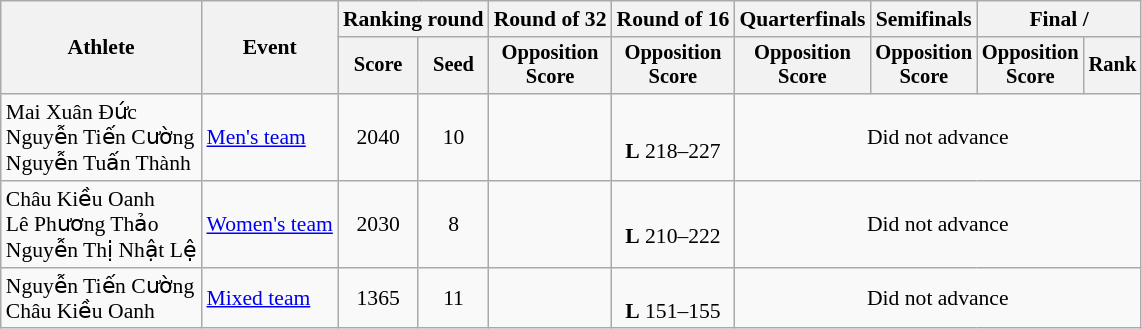<table class="wikitable" style="font-size:90%; text-align:center;">
<tr>
<th rowspan="2">Athlete</th>
<th rowspan="2">Event</th>
<th colspan="2">Ranking round</th>
<th>Round of 32</th>
<th>Round of 16</th>
<th>Quarterfinals</th>
<th>Semifinals</th>
<th colspan=2>Final / </th>
</tr>
<tr style=font-size:95%>
<th>Score</th>
<th>Seed</th>
<th>Opposition<br>Score</th>
<th>Opposition<br>Score</th>
<th>Opposition<br>Score</th>
<th>Opposition<br>Score</th>
<th>Opposition<br>Score</th>
<th>Rank</th>
</tr>
<tr>
<td align=left>Mai Xuân Đức<br>Nguyễn Tiến Cường<br>Nguyễn Tuấn Thành</td>
<td align=left><a href='#'>Men's team</a></td>
<td>2040</td>
<td>10</td>
<td></td>
<td><br><strong>L</strong> 218–227</td>
<td colspan=4>Did not advance</td>
</tr>
<tr>
<td align=left>Châu Kiều Oanh<br>Lê Phương Thảo<br>Nguyễn Thị Nhật Lệ</td>
<td align=left><a href='#'>Women's team</a></td>
<td>2030</td>
<td>8</td>
<td></td>
<td><br><strong>L</strong> 210–222</td>
<td colspan=4>Did not advance</td>
</tr>
<tr>
<td align=left>Nguyễn Tiến Cường<br>Châu Kiều Oanh</td>
<td align=left><a href='#'>Mixed team</a></td>
<td>1365</td>
<td>11</td>
<td></td>
<td><br><strong>L</strong> 151–155</td>
<td colspan=4>Did not advance</td>
</tr>
</table>
